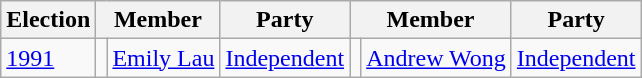<table class="wikitable">
<tr>
<th>Election</th>
<th colspan="2">Member</th>
<th>Party</th>
<th colspan="2">Member</th>
<th>Party</th>
</tr>
<tr>
<td><a href='#'>1991</a></td>
<td bgcolor=></td>
<td rowspan="2"><a href='#'>Emily Lau</a></td>
<td><a href='#'>Independent</a></td>
<td bgcolor=></td>
<td rowspan="2"><a href='#'>Andrew Wong</a></td>
<td><a href='#'>Independent</a></td>
</tr>
</table>
